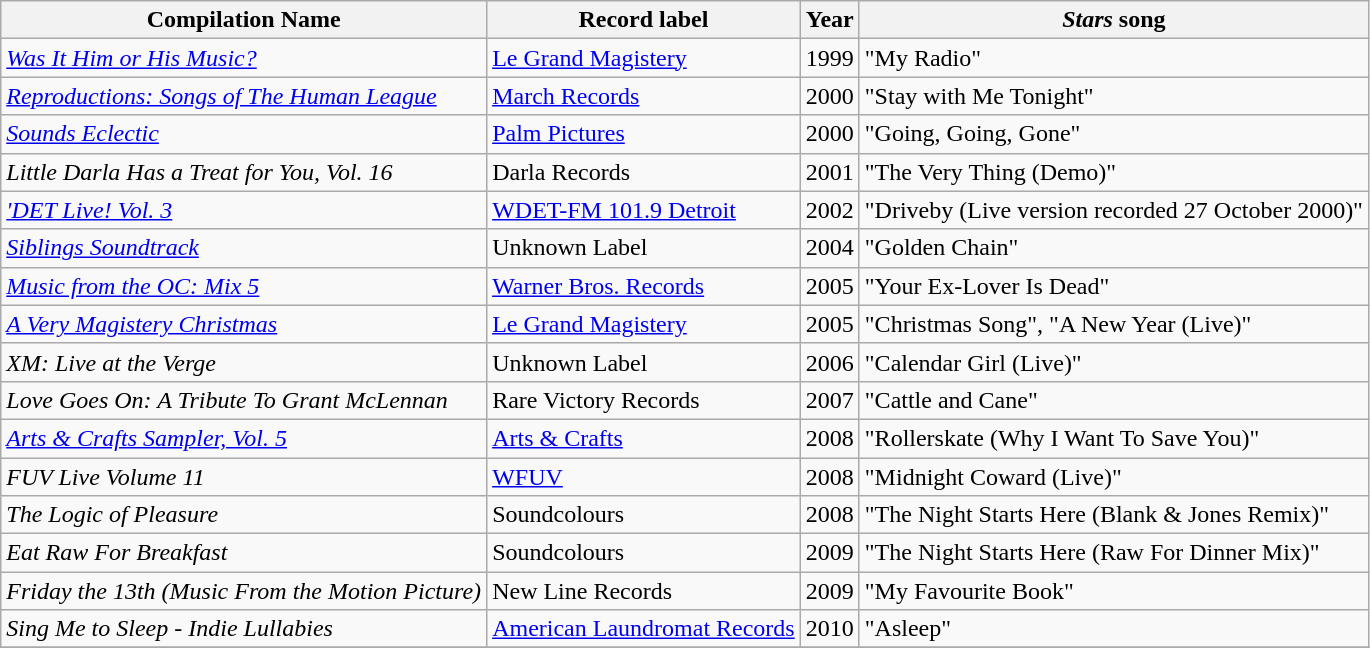<table class="wikitable">
<tr>
<th>Compilation Name</th>
<th>Record label</th>
<th>Year</th>
<th><em>Stars</em> song</th>
</tr>
<tr>
<td><em><a href='#'>Was It Him or His Music?</a></em></td>
<td><a href='#'>Le Grand Magistery</a></td>
<td>1999</td>
<td>"My Radio"</td>
</tr>
<tr>
<td><em><a href='#'>Reproductions: Songs of The Human League</a></em></td>
<td><a href='#'>March Records</a></td>
<td>2000</td>
<td>"Stay with Me Tonight"</td>
</tr>
<tr>
<td><em><a href='#'>Sounds Eclectic</a></em></td>
<td><a href='#'>Palm Pictures</a></td>
<td>2000</td>
<td>"Going, Going, Gone"</td>
</tr>
<tr>
<td><em>Little Darla Has a Treat for You, Vol. 16</em></td>
<td>Darla Records</td>
<td>2001</td>
<td>"The Very Thing (Demo)"</td>
</tr>
<tr>
<td><em><a href='#'>'DET Live! Vol. 3</a></em></td>
<td><a href='#'>WDET-FM 101.9 Detroit</a></td>
<td>2002</td>
<td>"Driveby (Live version recorded 27 October 2000)"</td>
</tr>
<tr>
<td><em><a href='#'>Siblings Soundtrack</a></em></td>
<td>Unknown Label</td>
<td>2004</td>
<td>"Golden Chain"</td>
</tr>
<tr>
<td><em><a href='#'>Music from the OC: Mix 5</a></em></td>
<td><a href='#'>Warner Bros. Records</a></td>
<td>2005</td>
<td>"Your Ex-Lover Is Dead"</td>
</tr>
<tr>
<td><em><a href='#'>A Very Magistery Christmas</a></em></td>
<td><a href='#'>Le Grand Magistery</a></td>
<td>2005</td>
<td>"Christmas Song", "A New Year (Live)"</td>
</tr>
<tr>
<td><em>XM: Live at the Verge</em></td>
<td>Unknown Label</td>
<td>2006</td>
<td>"Calendar Girl (Live)"</td>
</tr>
<tr>
<td><em>Love Goes On: A Tribute To Grant McLennan</em></td>
<td>Rare Victory Records</td>
<td>2007</td>
<td>"Cattle and Cane"</td>
</tr>
<tr>
<td><em><a href='#'>Arts & Crafts Sampler, Vol. 5</a></em></td>
<td><a href='#'>Arts & Crafts</a></td>
<td>2008</td>
<td>"Rollerskate (Why I Want To Save You)"</td>
</tr>
<tr>
<td><em>FUV Live Volume 11</em></td>
<td><a href='#'>WFUV</a></td>
<td>2008</td>
<td>"Midnight Coward (Live)"</td>
</tr>
<tr>
<td><em>The Logic of Pleasure</em></td>
<td>Soundcolours</td>
<td>2008</td>
<td>"The Night Starts Here (Blank & Jones Remix)"</td>
</tr>
<tr>
<td><em>Eat Raw For Breakfast</em></td>
<td>Soundcolours</td>
<td>2009</td>
<td>"The Night Starts Here (Raw For Dinner Mix)"</td>
</tr>
<tr>
<td><em>Friday the 13th (Music From the Motion Picture)</em></td>
<td>New Line Records</td>
<td>2009</td>
<td>"My Favourite Book"</td>
</tr>
<tr>
<td><em>Sing Me to Sleep - Indie Lullabies</em></td>
<td><a href='#'>American Laundromat Records</a></td>
<td>2010</td>
<td>"Asleep"</td>
</tr>
<tr>
</tr>
</table>
